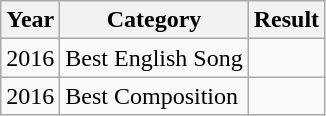<table class="wikitable sortable">
<tr>
<th>Year</th>
<th>Category</th>
<th>Result</th>
</tr>
<tr>
<td>2016</td>
<td>Best English Song</td>
<td></td>
</tr>
<tr>
<td>2016</td>
<td>Best Composition</td>
<td></td>
</tr>
</table>
